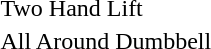<table>
<tr>
<td>Two Hand Lift <br></td>
<td></td>
<td></td>
<td></td>
</tr>
<tr>
<td>All Around Dumbbell <br> </td>
<td></td>
<td></td>
<td></td>
</tr>
</table>
